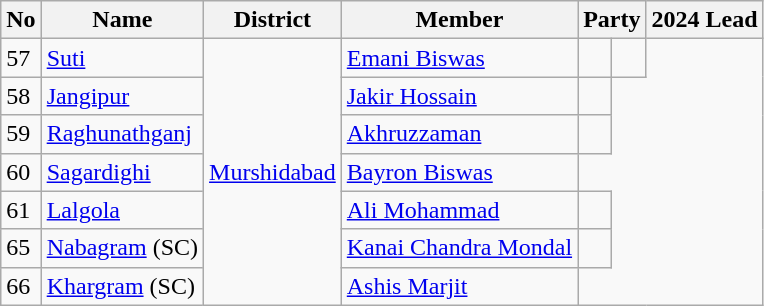<table class="wikitable sortable">
<tr>
<th>No</th>
<th>Name</th>
<th>District</th>
<th>Member</th>
<th colspan="2">Party</th>
<th colspan="2">2024 Lead</th>
</tr>
<tr>
<td>57</td>
<td><a href='#'>Suti</a></td>
<td rowspan="7"><a href='#'>Murshidabad</a></td>
<td><a href='#'>Emani Biswas</a></td>
<td></td>
<td></td>
</tr>
<tr>
<td>58</td>
<td><a href='#'>Jangipur</a></td>
<td><a href='#'>Jakir Hossain</a></td>
<td></td>
</tr>
<tr>
<td>59</td>
<td><a href='#'>Raghunathganj</a></td>
<td><a href='#'>Akhruzzaman</a></td>
<td></td>
</tr>
<tr>
<td>60</td>
<td><a href='#'>Sagardighi</a></td>
<td><a href='#'>Bayron Biswas</a></td>
</tr>
<tr>
<td>61</td>
<td><a href='#'>Lalgola</a></td>
<td><a href='#'>Ali Mohammad</a></td>
<td></td>
</tr>
<tr>
<td>65</td>
<td><a href='#'>Nabagram</a> (SC)</td>
<td><a href='#'>Kanai Chandra Mondal</a></td>
<td></td>
</tr>
<tr>
<td>66</td>
<td><a href='#'>Khargram</a> (SC)</td>
<td><a href='#'>Ashis Marjit</a></td>
</tr>
</table>
